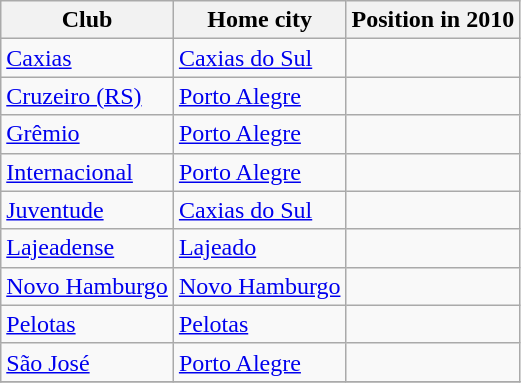<table class="wikitable sortable">
<tr>
<th>Club</th>
<th>Home city</th>
<th>Position in 2010</th>
</tr>
<tr>
<td><a href='#'>Caxias</a></td>
<td><a href='#'>Caxias do Sul</a></td>
<td></td>
</tr>
<tr>
<td><a href='#'>Cruzeiro (RS)</a></td>
<td><a href='#'>Porto Alegre</a></td>
<td></td>
</tr>
<tr>
<td><a href='#'>Grêmio</a></td>
<td><a href='#'>Porto Alegre</a></td>
<td></td>
</tr>
<tr>
<td><a href='#'>Internacional</a></td>
<td><a href='#'>Porto Alegre</a></td>
<td></td>
</tr>
<tr>
<td><a href='#'>Juventude</a></td>
<td><a href='#'>Caxias do Sul</a></td>
<td></td>
</tr>
<tr>
<td><a href='#'>Lajeadense</a></td>
<td><a href='#'>Lajeado</a></td>
<td></td>
</tr>
<tr>
<td><a href='#'>Novo Hamburgo</a></td>
<td><a href='#'>Novo Hamburgo</a></td>
<td></td>
</tr>
<tr>
<td><a href='#'>Pelotas</a></td>
<td><a href='#'>Pelotas</a></td>
<td></td>
</tr>
<tr>
<td><a href='#'>São José</a></td>
<td><a href='#'>Porto Alegre</a></td>
<td></td>
</tr>
<tr>
</tr>
</table>
